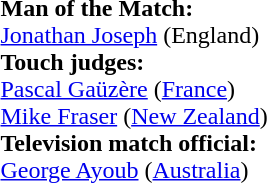<table style="width:100%">
<tr>
<td><br><strong>Man of the Match:</strong>
<br><a href='#'>Jonathan Joseph</a> (England)<br><strong>Touch judges:</strong>
<br><a href='#'>Pascal Gaüzère</a> (<a href='#'>France</a>)
<br><a href='#'>Mike Fraser</a> (<a href='#'>New Zealand</a>)
<br><strong>Television match official:</strong>
<br><a href='#'>George Ayoub</a> (<a href='#'>Australia</a>)</td>
</tr>
</table>
